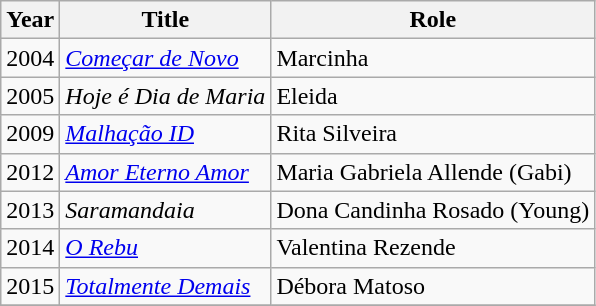<table class="wikitable">
<tr>
<th>Year</th>
<th>Title</th>
<th>Role</th>
</tr>
<tr>
<td>2004</td>
<td><em><a href='#'>Começar de Novo</a></em></td>
<td>Marcinha</td>
</tr>
<tr>
<td>2005</td>
<td><em>Hoje é Dia de Maria</em></td>
<td>Eleida</td>
</tr>
<tr>
<td>2009</td>
<td><em><a href='#'>Malhação ID</a></em></td>
<td>Rita Silveira</td>
</tr>
<tr>
<td>2012</td>
<td><em><a href='#'>Amor Eterno Amor</a></em></td>
<td>Maria Gabriela Allende (Gabi)</td>
</tr>
<tr>
<td>2013</td>
<td><em>Saramandaia</em></td>
<td>Dona Candinha Rosado (Young)</td>
</tr>
<tr>
<td>2014</td>
<td><em><a href='#'>O Rebu</a></em></td>
<td>Valentina Rezende</td>
</tr>
<tr>
<td>2015</td>
<td><em><a href='#'>Totalmente Demais</a></em></td>
<td>Débora Matoso</td>
</tr>
<tr>
</tr>
</table>
